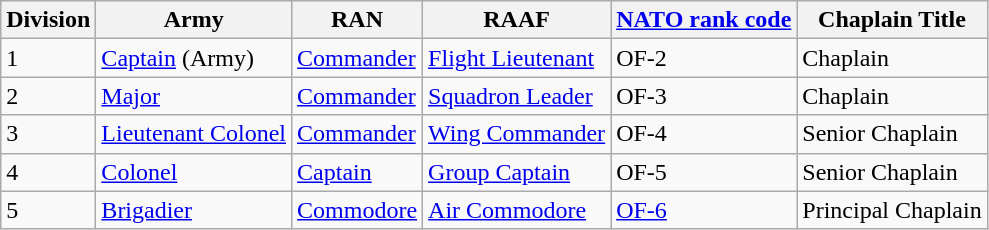<table class="wikitable">
<tr>
<th>Division</th>
<th>Army</th>
<th>RAN</th>
<th>RAAF</th>
<th><a href='#'>NATO rank code</a></th>
<th>Chaplain Title</th>
</tr>
<tr>
<td>1</td>
<td><a href='#'>Captain</a> (Army)</td>
<td><a href='#'>Commander</a></td>
<td><a href='#'>Flight Lieutenant</a></td>
<td>OF-2</td>
<td>Chaplain</td>
</tr>
<tr>
<td>2</td>
<td><a href='#'>Major</a></td>
<td><a href='#'>Commander</a></td>
<td><a href='#'>Squadron Leader</a></td>
<td>OF-3</td>
<td>Chaplain</td>
</tr>
<tr>
<td>3</td>
<td><a href='#'>Lieutenant Colonel</a></td>
<td><a href='#'>Commander</a></td>
<td><a href='#'>Wing Commander</a></td>
<td>OF-4</td>
<td>Senior Chaplain</td>
</tr>
<tr>
<td>4</td>
<td><a href='#'>Colonel</a></td>
<td><a href='#'>Captain</a></td>
<td><a href='#'>Group Captain</a></td>
<td>OF-5</td>
<td>Senior Chaplain</td>
</tr>
<tr>
<td>5</td>
<td><a href='#'>Brigadier</a></td>
<td><a href='#'>Commodore</a></td>
<td><a href='#'>Air Commodore</a></td>
<td><a href='#'>OF-6</a></td>
<td>Principal Chaplain</td>
</tr>
</table>
